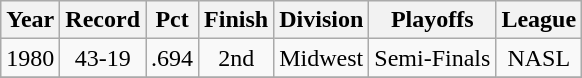<table class="wikitable">
<tr style="background: #F2F2F2;">
<th>Year</th>
<th>Record</th>
<th>Pct</th>
<th>Finish</th>
<th>Division</th>
<th>Playoffs</th>
<th>League</th>
</tr>
<tr align=center>
<td>1980</td>
<td>43-19</td>
<td>.694</td>
<td>2nd</td>
<td>Midwest</td>
<td>Semi-Finals</td>
<td>NASL</td>
</tr>
<tr align=center>
</tr>
</table>
